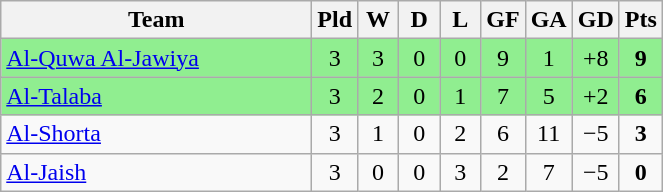<table class="wikitable" style="text-align: center;">
<tr>
<th width="200">Team</th>
<th width="20">Pld</th>
<th width="20">W</th>
<th width="20">D</th>
<th width="20">L</th>
<th width="20">GF</th>
<th width="20">GA</th>
<th width="20">GD</th>
<th width="20">Pts</th>
</tr>
<tr bgcolor=lightgreen>
<td style="text-align:left;"><a href='#'>Al-Quwa Al-Jawiya</a></td>
<td>3</td>
<td>3</td>
<td>0</td>
<td>0</td>
<td>9</td>
<td>1</td>
<td>+8</td>
<td><strong>9</strong></td>
</tr>
<tr bgcolor=lightgreen>
<td style="text-align:left;"><a href='#'>Al-Talaba</a></td>
<td>3</td>
<td>2</td>
<td>0</td>
<td>1</td>
<td>7</td>
<td>5</td>
<td>+2</td>
<td><strong>6</strong></td>
</tr>
<tr>
<td style="text-align:left;"><a href='#'>Al-Shorta</a></td>
<td>3</td>
<td>1</td>
<td>0</td>
<td>2</td>
<td>6</td>
<td>11</td>
<td>−5</td>
<td><strong>3</strong></td>
</tr>
<tr>
<td style="text-align:left;"><a href='#'>Al-Jaish</a></td>
<td>3</td>
<td>0</td>
<td>0</td>
<td>3</td>
<td>2</td>
<td>7</td>
<td>−5</td>
<td><strong>0</strong></td>
</tr>
</table>
